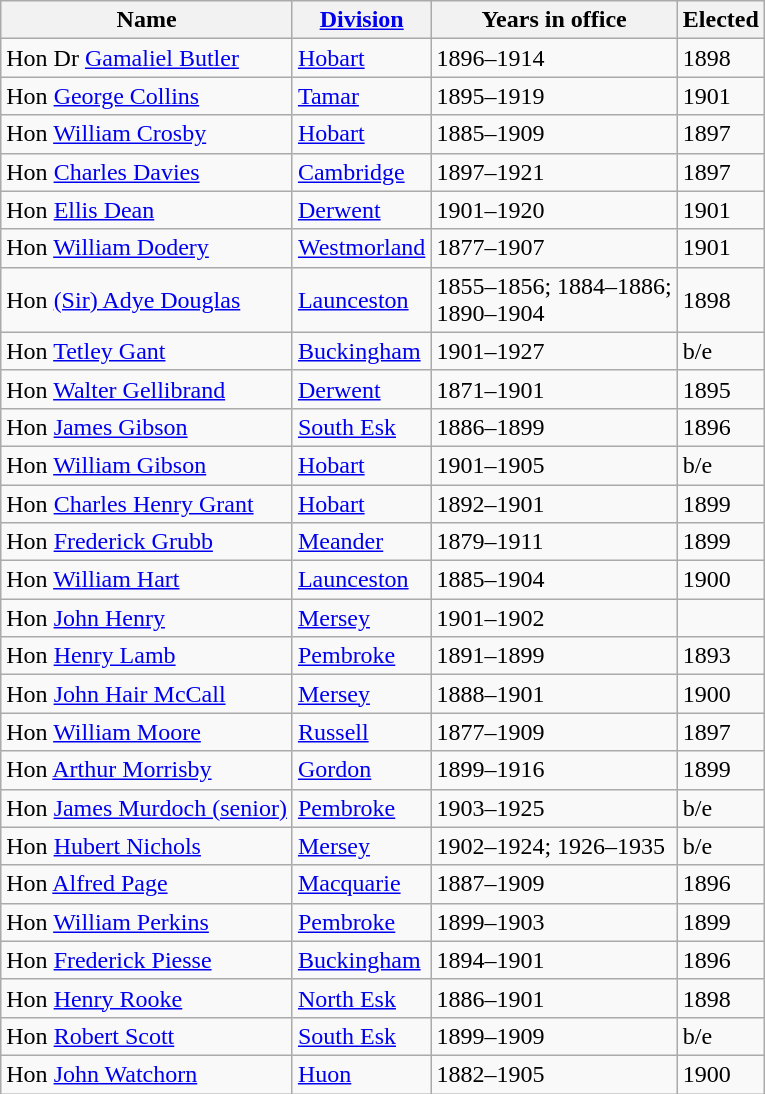<table class="wikitable sortable">
<tr>
<th><strong>Name</strong></th>
<th><strong><a href='#'>Division</a></strong></th>
<th><strong>Years in office</strong></th>
<th><strong>Elected</strong></th>
</tr>
<tr>
<td>Hon Dr <a href='#'>Gamaliel Butler</a></td>
<td><a href='#'>Hobart</a></td>
<td>1896–1914</td>
<td>1898</td>
</tr>
<tr>
<td>Hon <a href='#'>George Collins</a></td>
<td><a href='#'>Tamar</a></td>
<td>1895–1919</td>
<td>1901</td>
</tr>
<tr>
<td>Hon <a href='#'>William Crosby</a></td>
<td><a href='#'>Hobart</a></td>
<td>1885–1909</td>
<td>1897</td>
</tr>
<tr>
<td>Hon <a href='#'>Charles Davies</a></td>
<td><a href='#'>Cambridge</a></td>
<td>1897–1921</td>
<td>1897</td>
</tr>
<tr>
<td>Hon <a href='#'>Ellis Dean</a></td>
<td><a href='#'>Derwent</a></td>
<td>1901–1920</td>
<td>1901</td>
</tr>
<tr>
<td>Hon <a href='#'>William Dodery</a></td>
<td><a href='#'>Westmorland</a></td>
<td>1877–1907</td>
<td>1901</td>
</tr>
<tr>
<td>Hon <a href='#'>(Sir) Adye Douglas</a></td>
<td><a href='#'>Launceston</a></td>
<td>1855–1856; 1884–1886;<br>1890–1904</td>
<td>1898</td>
</tr>
<tr>
<td>Hon <a href='#'>Tetley Gant</a></td>
<td><a href='#'>Buckingham</a></td>
<td>1901–1927</td>
<td>b/e</td>
</tr>
<tr>
<td>Hon <a href='#'>Walter Gellibrand</a></td>
<td><a href='#'>Derwent</a></td>
<td>1871–1901</td>
<td>1895</td>
</tr>
<tr>
<td>Hon <a href='#'>James Gibson</a></td>
<td><a href='#'>South Esk</a></td>
<td>1886–1899</td>
<td>1896</td>
</tr>
<tr>
<td>Hon <a href='#'>William Gibson</a></td>
<td><a href='#'>Hobart</a></td>
<td>1901–1905</td>
<td>b/e</td>
</tr>
<tr>
<td>Hon <a href='#'>Charles Henry Grant</a></td>
<td><a href='#'>Hobart</a></td>
<td>1892–1901</td>
<td>1899</td>
</tr>
<tr>
<td>Hon <a href='#'>Frederick Grubb</a></td>
<td><a href='#'>Meander</a></td>
<td>1879–1911</td>
<td>1899</td>
</tr>
<tr>
<td>Hon <a href='#'>William Hart</a></td>
<td><a href='#'>Launceston</a></td>
<td>1885–1904</td>
<td>1900</td>
</tr>
<tr>
<td>Hon <a href='#'>John Henry</a></td>
<td><a href='#'>Mersey</a></td>
<td>1901–1902</td>
</tr>
<tr>
<td>Hon <a href='#'>Henry Lamb</a></td>
<td><a href='#'>Pembroke</a></td>
<td>1891–1899</td>
<td>1893</td>
</tr>
<tr>
<td>Hon <a href='#'>John Hair McCall</a></td>
<td><a href='#'>Mersey</a></td>
<td>1888–1901</td>
<td>1900</td>
</tr>
<tr>
<td>Hon <a href='#'>William Moore</a></td>
<td><a href='#'>Russell</a></td>
<td>1877–1909</td>
<td>1897</td>
</tr>
<tr>
<td>Hon <a href='#'>Arthur Morrisby</a></td>
<td><a href='#'>Gordon</a></td>
<td>1899–1916</td>
<td>1899</td>
</tr>
<tr>
<td>Hon <a href='#'>James Murdoch (senior)</a></td>
<td><a href='#'>Pembroke</a></td>
<td>1903–1925</td>
<td>b/e</td>
</tr>
<tr>
<td>Hon <a href='#'>Hubert Nichols</a></td>
<td><a href='#'>Mersey</a></td>
<td>1902–1924; 1926–1935</td>
<td>b/e</td>
</tr>
<tr>
<td>Hon <a href='#'>Alfred Page</a></td>
<td><a href='#'>Macquarie</a></td>
<td>1887–1909</td>
<td>1896</td>
</tr>
<tr>
<td>Hon <a href='#'>William Perkins</a></td>
<td><a href='#'>Pembroke</a></td>
<td>1899–1903</td>
<td>1899</td>
</tr>
<tr>
<td>Hon <a href='#'>Frederick Piesse</a></td>
<td><a href='#'>Buckingham</a></td>
<td>1894–1901</td>
<td>1896</td>
</tr>
<tr>
<td>Hon <a href='#'>Henry Rooke</a></td>
<td><a href='#'>North Esk</a></td>
<td>1886–1901</td>
<td>1898</td>
</tr>
<tr>
<td>Hon <a href='#'>Robert Scott</a></td>
<td><a href='#'>South Esk</a></td>
<td>1899–1909</td>
<td>b/e</td>
</tr>
<tr>
<td>Hon <a href='#'>John Watchorn</a></td>
<td><a href='#'>Huon</a></td>
<td>1882–1905</td>
<td>1900</td>
</tr>
</table>
